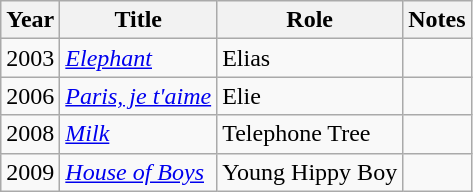<table class="wikitable">
<tr>
<th>Year</th>
<th>Title</th>
<th>Role</th>
<th>Notes</th>
</tr>
<tr>
<td>2003</td>
<td><em><a href='#'>Elephant</a></em></td>
<td>Elias</td>
<td></td>
</tr>
<tr>
<td>2006</td>
<td><em><a href='#'>Paris, je t'aime</a></em></td>
<td>Elie</td>
<td></td>
</tr>
<tr>
<td>2008</td>
<td><a href='#'><em>Milk</em></a></td>
<td>Telephone Tree</td>
<td></td>
</tr>
<tr>
<td>2009</td>
<td><em><a href='#'>House of Boys</a></em></td>
<td>Young Hippy Boy</td>
<td></td>
</tr>
</table>
